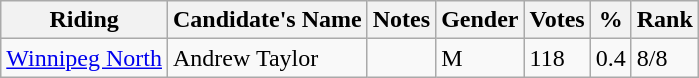<table class="wikitable">
<tr>
<th><strong>Riding</strong></th>
<th><strong>Candidate's Name</strong></th>
<th><strong>Notes</strong></th>
<th>Gender</th>
<th><strong>Votes</strong></th>
<th>%</th>
<th>Rank</th>
</tr>
<tr>
<td><a href='#'>Winnipeg North</a></td>
<td>Andrew Taylor</td>
<td></td>
<td>M</td>
<td>118</td>
<td>0.4</td>
<td>8/8</td>
</tr>
</table>
